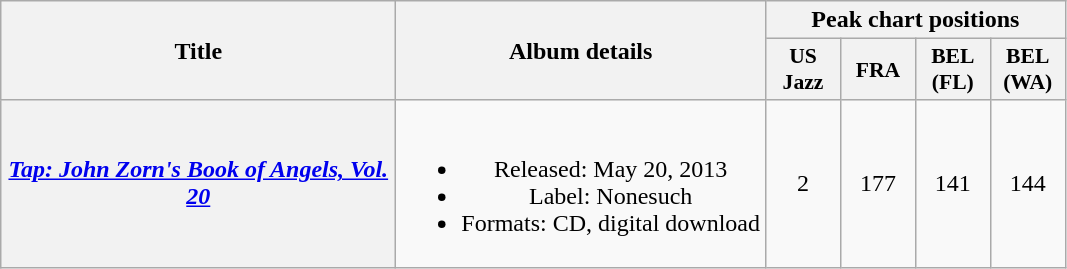<table class="wikitable plainrowheaders" style="text-align:center;">
<tr>
<th scope="col" rowspan="2" style="width:16em;">Title</th>
<th scope="col" rowspan="2">Album details</th>
<th scope="col" colspan="4">Peak chart positions</th>
</tr>
<tr>
<th scope="col" style="width:3em;font-size:90%;">US<br>Jazz<br></th>
<th scope="col" style="width:3em;font-size:90%;">FRA<br></th>
<th scope="col" style="width:3em;font-size:90%;">BEL (FL)<br></th>
<th scope="col" style="width:3em;font-size:90%;">BEL (WA)<br></th>
</tr>
<tr>
<th scope="row"><em><a href='#'>Tap: John Zorn's Book of Angels, Vol. 20</a></em></th>
<td><br><ul><li>Released: May 20, 2013</li><li>Label: Nonesuch</li><li>Formats: CD, digital download</li></ul></td>
<td>2</td>
<td>177</td>
<td>141</td>
<td>144</td>
</tr>
</table>
